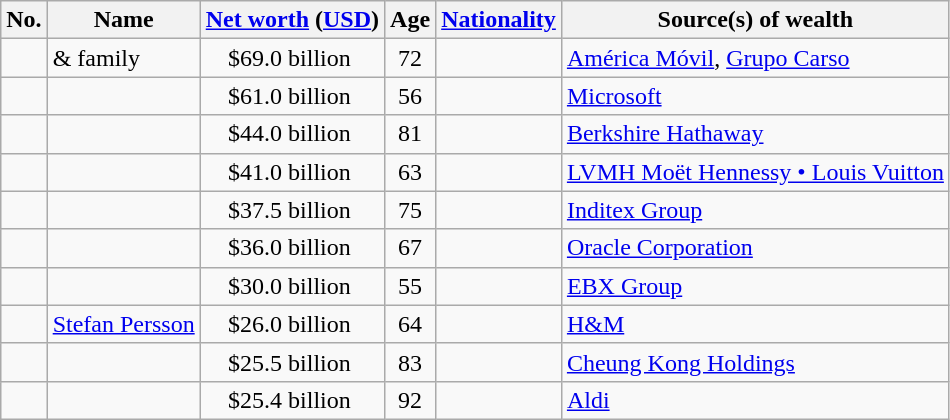<table class="wikitable sortable">
<tr>
<th>No.</th>
<th>Name</th>
<th><a href='#'>Net worth</a> (<a href='#'>USD</a>)</th>
<th>Age</th>
<th><a href='#'>Nationality</a></th>
<th>Source(s) of wealth</th>
</tr>
<tr>
<td style="text-align:center;"> </td>
<td> & family</td>
<td style="text-align:center;">$69.0 billion </td>
<td style="text-align:center;">72</td>
<td></td>
<td><a href='#'>América Móvil</a>, <a href='#'>Grupo Carso</a></td>
</tr>
<tr>
<td style="text-align:center;"> </td>
<td></td>
<td style="text-align:center;">$61.0 billion </td>
<td style="text-align:center;">56</td>
<td></td>
<td><a href='#'>Microsoft</a></td>
</tr>
<tr>
<td style="text-align:center;"> </td>
<td></td>
<td style="text-align:center;">$44.0 billion </td>
<td style="text-align:center;">81</td>
<td></td>
<td><a href='#'>Berkshire Hathaway</a></td>
</tr>
<tr>
<td style="text-align:center;"> </td>
<td></td>
<td style="text-align:center;">$41.0 billion </td>
<td style="text-align:center;">63</td>
<td></td>
<td><a href='#'>LVMH Moët Hennessy • Louis Vuitton</a></td>
</tr>
<tr>
<td style="text-align:center;"> </td>
<td></td>
<td style="text-align:center;">$37.5 billion </td>
<td style="text-align:center;">75</td>
<td></td>
<td><a href='#'>Inditex Group</a></td>
</tr>
<tr>
<td style="text-align:center;"> </td>
<td></td>
<td style="text-align:center;">$36.0 billion </td>
<td style="text-align:center;">67</td>
<td></td>
<td><a href='#'>Oracle Corporation</a></td>
</tr>
<tr>
<td style="text-align:center;"> </td>
<td></td>
<td style="text-align:center;">$30.0 billion </td>
<td style="text-align:center;">55</td>
<td></td>
<td><a href='#'>EBX Group</a></td>
</tr>
<tr>
<td style="text-align:center;"> </td>
<td><a href='#'>Stefan Persson</a></td>
<td style="text-align:center;">$26.0 billion </td>
<td style="text-align:center;">64</td>
<td></td>
<td><a href='#'>H&M</a></td>
</tr>
<tr>
<td style="text-align:center;"> </td>
<td></td>
<td style="text-align:center;">$25.5 billion </td>
<td style="text-align:center;">83</td>
<td></td>
<td><a href='#'>Cheung Kong Holdings</a></td>
</tr>
<tr>
<td style="text-align:center;"> </td>
<td></td>
<td style="text-align:center;">$25.4 billion </td>
<td style="text-align:center;">92</td>
<td></td>
<td><a href='#'>Aldi</a></td>
</tr>
</table>
